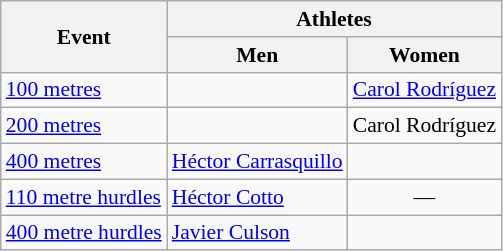<table class=wikitable style="font-size:90%">
<tr>
<th rowspan=2>Event</th>
<th colspan=2>Athletes</th>
</tr>
<tr>
<th>Men</th>
<th>Women</th>
</tr>
<tr>
<td><a href='#'>100 metres</a></td>
<td></td>
<td><a href='#'>Carol Rodríguez</a></td>
</tr>
<tr>
<td><a href='#'>200 metres</a></td>
<td></td>
<td>Carol Rodríguez</td>
</tr>
<tr>
<td><a href='#'>400 metres</a></td>
<td><a href='#'>Héctor Carrasquillo</a></td>
<td></td>
</tr>
<tr>
<td><a href='#'>110 metre hurdles</a></td>
<td><a href='#'>Héctor Cotto</a></td>
<td align=center>—</td>
</tr>
<tr>
<td><a href='#'>400 metre hurdles</a></td>
<td><a href='#'>Javier Culson</a></td>
<td></td>
</tr>
</table>
